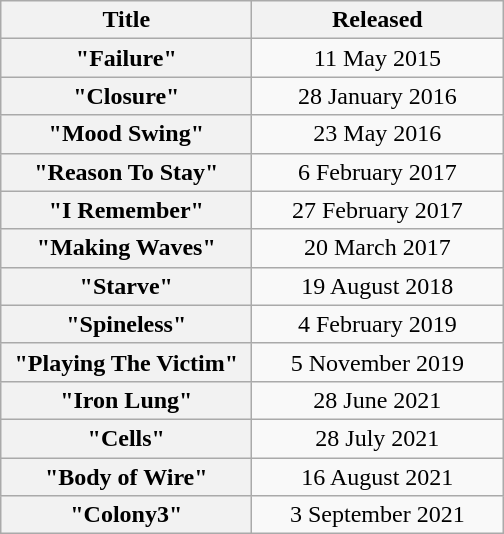<table class="wikitable plainrowheaders" style="text-align:center;">
<tr>
<th scope="col" style="width:10em;">Title</th>
<th scope="col" style="width:10em;">Released</th>
</tr>
<tr>
<th scope="row">"Failure"</th>
<td>11 May 2015</td>
</tr>
<tr>
<th scope="row">"Closure"</th>
<td>28 January 2016</td>
</tr>
<tr>
<th scope="row">"Mood Swing"</th>
<td>23 May 2016</td>
</tr>
<tr>
<th scope="row">"Reason To Stay"</th>
<td>6 February 2017</td>
</tr>
<tr>
<th scope="row">"I Remember"</th>
<td>27 February 2017</td>
</tr>
<tr>
<th scope="row">"Making Waves"</th>
<td>20 March 2017</td>
</tr>
<tr>
<th scope="row">"Starve"</th>
<td>19 August 2018</td>
</tr>
<tr>
<th scope="row">"Spineless"</th>
<td>4 February 2019</td>
</tr>
<tr>
<th scope="row">"Playing The Victim"</th>
<td>5 November 2019</td>
</tr>
<tr>
<th scope="row">"Iron Lung"</th>
<td>28 June 2021</td>
</tr>
<tr>
<th scope="row">"Cells"</th>
<td>28 July 2021</td>
</tr>
<tr>
<th scope="row">"Body of Wire"</th>
<td>16 August 2021</td>
</tr>
<tr>
<th scope="row">"Colony3"</th>
<td>3 September 2021</td>
</tr>
</table>
